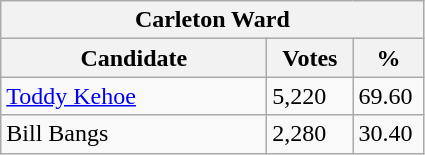<table class="wikitable">
<tr>
<th colspan="3">Carleton Ward</th>
</tr>
<tr>
<th style="width: 170px">Candidate</th>
<th style="width: 50px">Votes</th>
<th style="width: 40px">%</th>
</tr>
<tr>
<td><a href='#'>Toddy Kehoe</a></td>
<td>5,220</td>
<td>69.60</td>
</tr>
<tr>
<td>Bill Bangs</td>
<td>2,280</td>
<td>30.40</td>
</tr>
</table>
